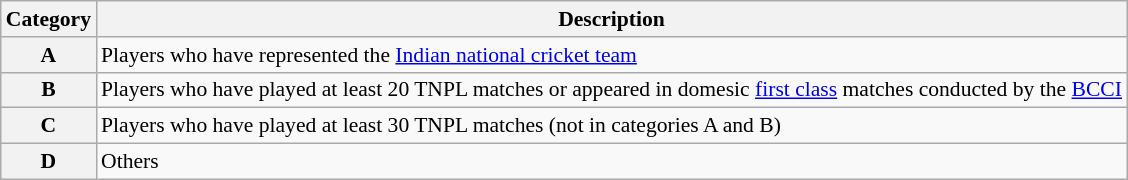<table class="wikitable" style="font-size:90%;">
<tr>
<th scope="col">Category</th>
<th scope="col">Description</th>
</tr>
<tr>
<th scope="row">A</th>
<td>Players who have represented the <a href='#'>Indian national cricket team</a></td>
</tr>
<tr>
<th scope="row">B</th>
<td>Players who have played at least 20 TNPL matches or appeared in domesic <a href='#'>first class</a> matches conducted by the <a href='#'>BCCI</a></td>
</tr>
<tr>
<th scope="row">C</th>
<td>Players who have played at least 30 TNPL matches (not in categories A and B)</td>
</tr>
<tr>
<th scope="row">D</th>
<td>Others</td>
</tr>
</table>
